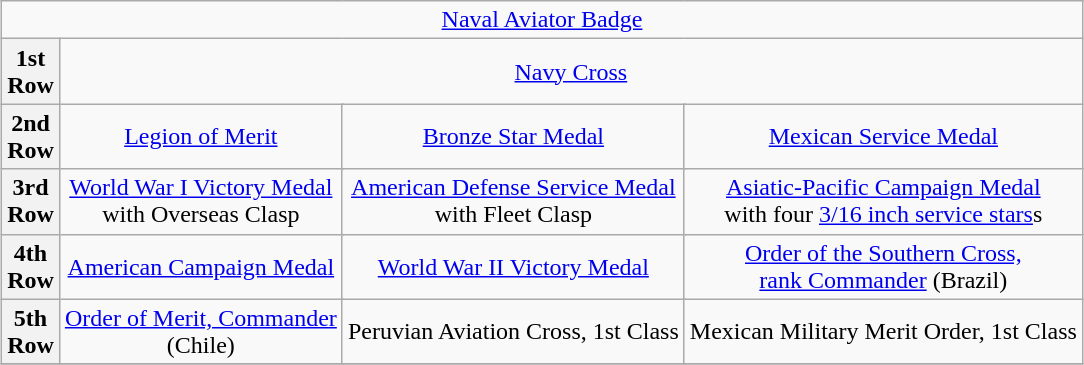<table class="wikitable" style="margin:1em auto; text-align:center;">
<tr>
<td colspan="14"><a href='#'>Naval Aviator Badge</a></td>
</tr>
<tr>
<th>1st<br> Row</th>
<td colspan="14"><a href='#'>Navy Cross</a></td>
</tr>
<tr>
<th>2nd<br> Row</th>
<td colspan="3"><a href='#'>Legion of Merit</a></td>
<td colspan="3"><a href='#'>Bronze Star Medal</a></td>
<td colspan="3"><a href='#'>Mexican Service Medal</a></td>
</tr>
<tr>
<th>3rd<br> Row</th>
<td colspan="3"><a href='#'>World War I Victory Medal</a> <br>with Overseas Clasp</td>
<td colspan="3"><a href='#'>American Defense Service Medal</a> <br>with Fleet Clasp</td>
<td colspan="3"><a href='#'>Asiatic-Pacific Campaign Medal</a> <br>with four <a href='#'>3/16 inch service stars</a>s</td>
</tr>
<tr>
<th>4th<br> Row</th>
<td colspan="3"><a href='#'>American Campaign Medal</a></td>
<td colspan="3"><a href='#'>World War II Victory Medal</a></td>
<td colspan="3"><a href='#'>Order of the Southern Cross,<br> rank Commander</a> (Brazil)</td>
</tr>
<tr>
<th>5th<br> Row</th>
<td colspan="3"><a href='#'>Order of Merit, Commander</a> <br>(Chile)</td>
<td colspan="3">Peruvian Aviation Cross, 1st Class</td>
<td colspan="3">Mexican Military Merit Order, 1st Class</td>
</tr>
<tr>
</tr>
</table>
